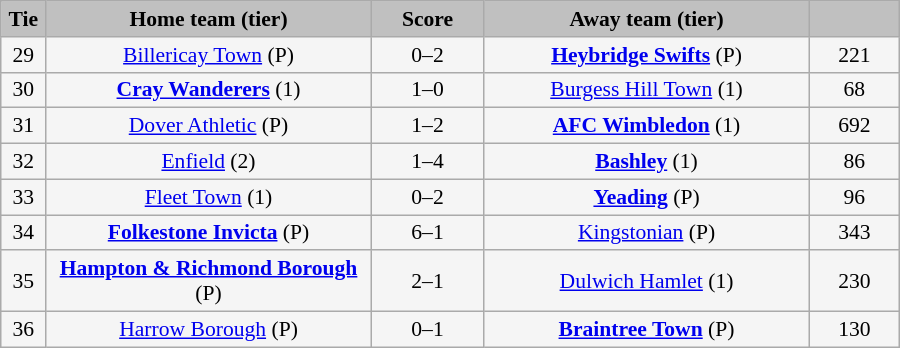<table class="wikitable" style="width: 600px; background:WhiteSmoke; text-align:center; font-size:90%">
<tr>
<td scope="col" style="width:  5.00%; background:silver;"><strong>Tie</strong></td>
<td scope="col" style="width: 36.25%; background:silver;"><strong>Home team (tier)</strong></td>
<td scope="col" style="width: 12.50%; background:silver;"><strong>Score</strong></td>
<td scope="col" style="width: 36.25%; background:silver;"><strong>Away team (tier)</strong></td>
<td scope="col" style="width: 10.00%; background:silver;"><strong></strong></td>
</tr>
<tr>
<td>29</td>
<td><a href='#'>Billericay Town</a> (P)</td>
<td>0–2</td>
<td><strong><a href='#'>Heybridge Swifts</a></strong> (P)</td>
<td>221</td>
</tr>
<tr>
<td>30</td>
<td><strong><a href='#'>Cray Wanderers</a></strong> (1)</td>
<td>1–0</td>
<td><a href='#'>Burgess Hill Town</a> (1)</td>
<td>68</td>
</tr>
<tr>
<td>31</td>
<td><a href='#'>Dover Athletic</a> (P)</td>
<td>1–2</td>
<td><strong><a href='#'>AFC Wimbledon</a></strong> (1)</td>
<td>692</td>
</tr>
<tr>
<td>32</td>
<td><a href='#'>Enfield</a> (2)</td>
<td>1–4 </td>
<td><strong><a href='#'>Bashley</a></strong> (1)</td>
<td>86</td>
</tr>
<tr>
<td>33</td>
<td><a href='#'>Fleet Town</a> (1)</td>
<td>0–2</td>
<td><strong><a href='#'>Yeading</a></strong> (P)</td>
<td>96</td>
</tr>
<tr>
<td>34</td>
<td><strong><a href='#'>Folkestone Invicta</a></strong> (P)</td>
<td>6–1</td>
<td><a href='#'>Kingstonian</a> (P)</td>
<td>343</td>
</tr>
<tr>
<td>35</td>
<td><strong><a href='#'>Hampton & Richmond Borough</a></strong> (P)</td>
<td>2–1 </td>
<td><a href='#'>Dulwich Hamlet</a> (1)</td>
<td>230</td>
</tr>
<tr>
<td>36</td>
<td><a href='#'>Harrow Borough</a> (P)</td>
<td>0–1</td>
<td><strong><a href='#'>Braintree Town</a></strong> (P)</td>
<td>130</td>
</tr>
</table>
